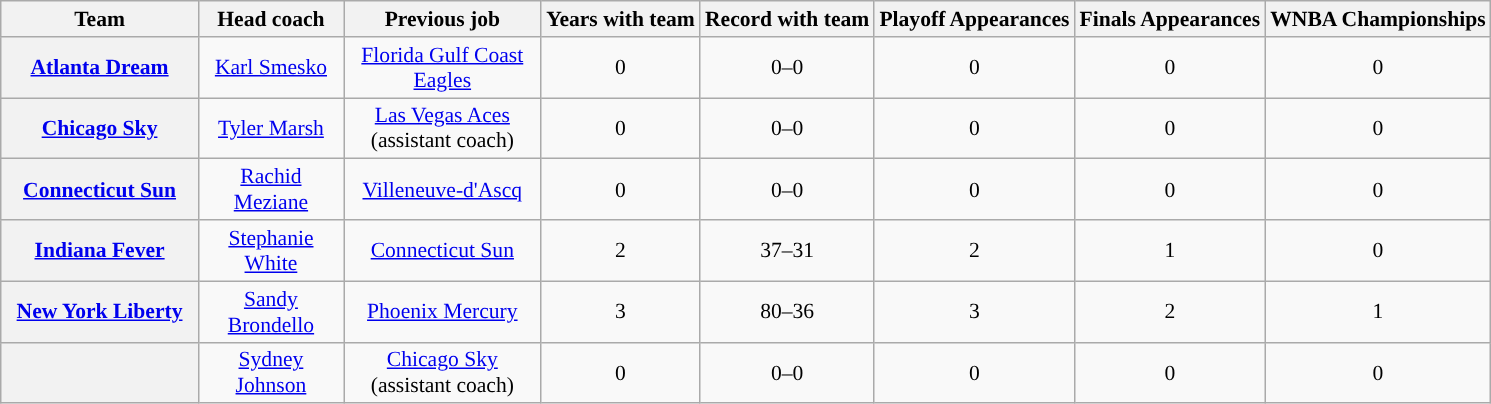<table class="wikitable sortable" style="text-align: center;font-size:90%;">
<tr>
<th width="125">Team</th>
<th width="90">Head coach</th>
<th width="125">Previous job</th>
<th>Years with team</th>
<th>Record with team</th>
<th>Playoff Appearances</th>
<th>Finals Appearances</th>
<th>WNBA Championships</th>
</tr>
<tr>
<th><a href='#'><span>Atlanta Dream</span></a></th>
<td><a href='#'>Karl Smesko</a></td>
<td><a href='#'>Florida Gulf Coast Eagles</a></td>
<td>0</td>
<td>0–0</td>
<td>0</td>
<td>0</td>
<td>0</td>
</tr>
<tr>
<th><a href='#'><span>Chicago Sky</span></a></th>
<td><a href='#'>Tyler Marsh</a></td>
<td><a href='#'>Las Vegas Aces</a><br>(assistant coach)</td>
<td>0</td>
<td>0–0</td>
<td>0</td>
<td>0</td>
<td>0</td>
</tr>
<tr>
<th><a href='#'><span>Connecticut Sun</span></a></th>
<td><a href='#'>Rachid Meziane</a></td>
<td><a href='#'>Villeneuve-d'Ascq</a></td>
<td>0</td>
<td>0–0</td>
<td>0</td>
<td>0</td>
<td>0</td>
</tr>
<tr>
<th><a href='#'><span>Indiana Fever</span></a></th>
<td><a href='#'>Stephanie White</a></td>
<td><a href='#'>Connecticut Sun</a></td>
<td>2<br></td>
<td>37–31</td>
<td>2</td>
<td>1</td>
<td>0</td>
</tr>
<tr>
<th><a href='#'><span>New York Liberty</span></a></th>
<td><a href='#'>Sandy Brondello</a></td>
<td><a href='#'>Phoenix Mercury</a></td>
<td>3</td>
<td>80–36</td>
<td>3</td>
<td>2</td>
<td>1</td>
</tr>
<tr>
<th></th>
<td><a href='#'>Sydney Johnson</a></td>
<td><a href='#'>Chicago Sky</a><br>(assistant coach)</td>
<td>0</td>
<td>0–0</td>
<td>0</td>
<td>0</td>
<td>0</td>
</tr>
</table>
